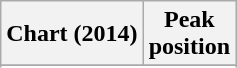<table class="wikitable plainrowheaders sortable">
<tr>
<th scope="col">Chart (2014)</th>
<th scope="col">Peak<br>position</th>
</tr>
<tr>
</tr>
<tr>
</tr>
</table>
